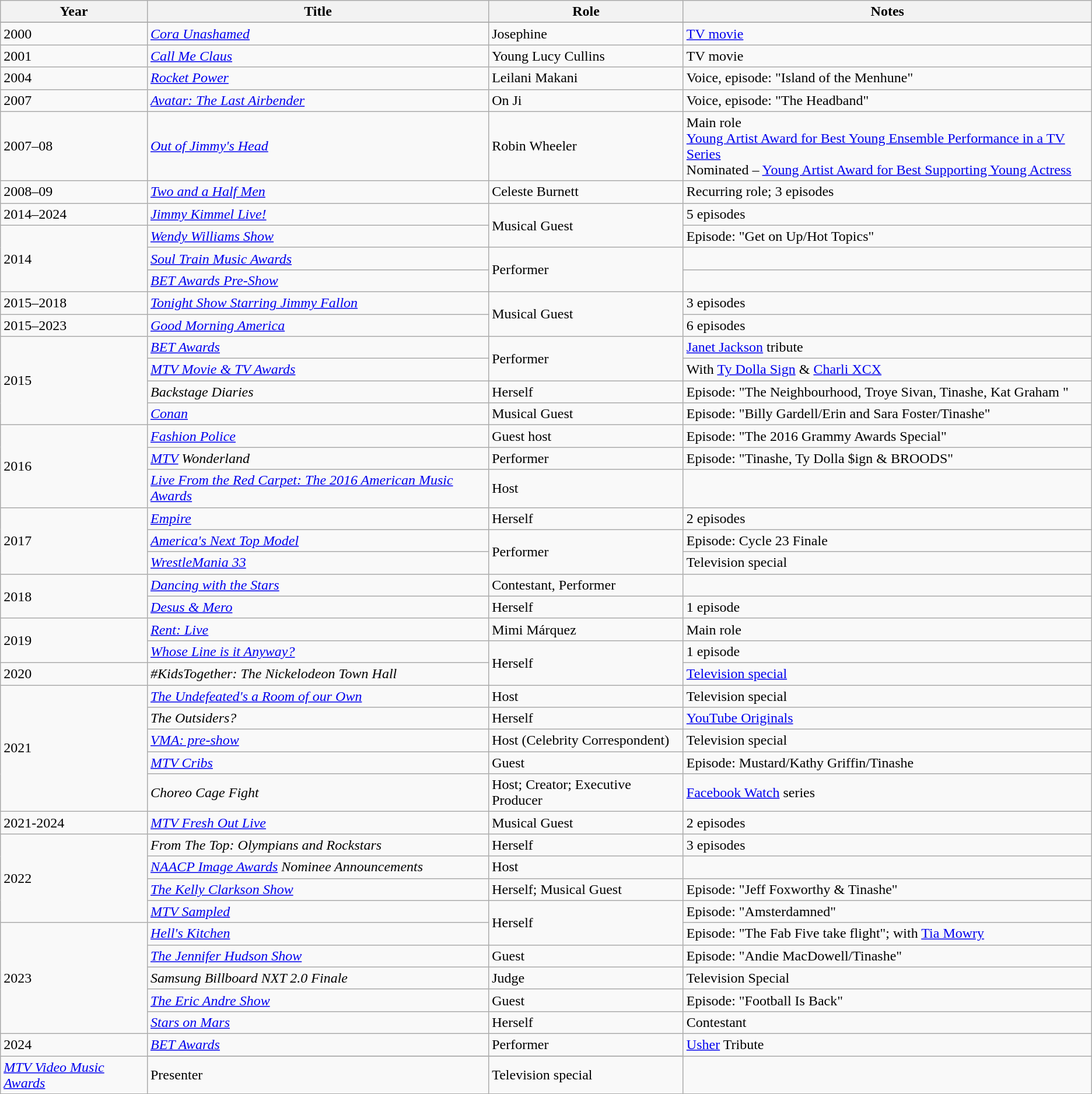<table class="wikitable sortable">
<tr>
<th>Year</th>
<th>Title</th>
<th>Role</th>
<th class="unsortable">Notes</th>
</tr>
<tr>
</tr>
<tr>
<td>2000</td>
<td><em><a href='#'>Cora Unashamed</a></em></td>
<td>Josephine</td>
<td><a href='#'>TV movie</a></td>
</tr>
<tr>
<td>2001</td>
<td><em><a href='#'>Call Me Claus</a></em></td>
<td>Young Lucy Cullins</td>
<td>TV movie</td>
</tr>
<tr>
<td>2004</td>
<td><em><a href='#'>Rocket Power</a></em></td>
<td>Leilani Makani</td>
<td>Voice, episode: "Island of the Menhune"</td>
</tr>
<tr>
<td>2007</td>
<td><em><a href='#'>Avatar: The Last Airbender</a></em></td>
<td>On Ji</td>
<td>Voice, episode: "The Headband"</td>
</tr>
<tr>
<td>2007–08</td>
<td><em><a href='#'>Out of Jimmy's Head</a></em></td>
<td>Robin Wheeler</td>
<td>Main role<br><a href='#'>Young Artist Award for Best Young Ensemble Performance in a TV Series</a><br>Nominated – <a href='#'>Young Artist Award for Best Supporting Young Actress</a></td>
</tr>
<tr>
<td>2008–09</td>
<td><em><a href='#'>Two and a Half Men</a></em></td>
<td>Celeste Burnett</td>
<td>Recurring role; 3 episodes</td>
</tr>
<tr>
<td>2014–2024</td>
<td><em><a href='#'>Jimmy Kimmel Live!</a></em></td>
<td rowspan="2">Musical Guest</td>
<td>5 episodes</td>
</tr>
<tr>
<td rowspan="3">2014</td>
<td><em><a href='#'>Wendy Williams Show</a></em></td>
<td>Episode: "Get on Up/Hot Topics"</td>
</tr>
<tr>
<td><em><a href='#'>Soul Train Music Awards</a></em></td>
<td rowspan="2">Performer</td>
<td></td>
</tr>
<tr>
<td><em><a href='#'>BET Awards Pre-Show</a></em></td>
<td></td>
</tr>
<tr>
<td>2015–2018</td>
<td><em><a href='#'>Tonight Show Starring Jimmy Fallon</a></em></td>
<td rowspan="2">Musical Guest</td>
<td>3 episodes</td>
</tr>
<tr>
<td>2015–2023</td>
<td><em><a href='#'>Good Morning America</a></em></td>
<td>6 episodes</td>
</tr>
<tr>
<td rowspan="4">2015</td>
<td><em><a href='#'>BET Awards</a></em></td>
<td rowspan="2">Performer</td>
<td><a href='#'>Janet Jackson</a> tribute</td>
</tr>
<tr>
<td><em><a href='#'>MTV Movie & TV Awards</a></em></td>
<td>With <a href='#'>Ty Dolla Sign</a> & <a href='#'>Charli XCX</a></td>
</tr>
<tr>
<td><em>Backstage Diaries</em></td>
<td>Herself</td>
<td>Episode: "The Neighbourhood, Troye Sivan, Tinashe, Kat Graham "</td>
</tr>
<tr>
<td><em><a href='#'>Conan</a></em></td>
<td>Musical Guest</td>
<td>Episode: "Billy Gardell/Erin and Sara Foster/Tinashe"</td>
</tr>
<tr>
<td rowspan="3">2016</td>
<td><em><a href='#'>Fashion Police</a></em></td>
<td>Guest host</td>
<td>Episode: "The 2016 Grammy Awards Special"</td>
</tr>
<tr>
<td><em><a href='#'>MTV</a> Wonderland</em></td>
<td>Performer</td>
<td>Episode: "Tinashe, Ty Dolla $ign & BROODS"</td>
</tr>
<tr>
<td><em><a href='#'>Live From the Red Carpet: The 2016 American Music Awards</a> </em></td>
<td>Host</td>
<td></td>
</tr>
<tr>
<td rowspan="3">2017</td>
<td><em><a href='#'>Empire</a></em></td>
<td>Herself</td>
<td>2 episodes</td>
</tr>
<tr>
<td><em><a href='#'>America's Next Top Model</a></em></td>
<td rowspan="2">Performer</td>
<td>Episode: Cycle 23 Finale</td>
</tr>
<tr>
<td><em><a href='#'>WrestleMania 33</a></em></td>
<td>Television special</td>
</tr>
<tr>
<td rowspan="2">2018</td>
<td><em><a href='#'>Dancing with the Stars</a></em></td>
<td>Contestant, Performer</td>
<td></td>
</tr>
<tr>
<td><em><a href='#'>Desus & Mero</a></em></td>
<td>Herself</td>
<td>1 episode</td>
</tr>
<tr>
<td rowspan="2">2019</td>
<td><em><a href='#'>Rent: Live</a></em></td>
<td>Mimi Márquez</td>
<td>Main role</td>
</tr>
<tr>
<td><em><a href='#'>Whose Line is it Anyway?</a></em></td>
<td rowspan="2">Herself</td>
<td>1 episode</td>
</tr>
<tr>
<td>2020</td>
<td><em>#KidsTogether: The Nickelodeon Town Hall</em></td>
<td><a href='#'>Television special</a></td>
</tr>
<tr>
<td rowspan="5">2021</td>
<td><em><a href='#'>The Undefeated's a Room of our Own</a></em></td>
<td>Host</td>
<td>Television special</td>
</tr>
<tr>
<td><em>The Outsiders?</em></td>
<td>Herself</td>
<td><a href='#'>YouTube Originals</a></td>
</tr>
<tr>
<td><em><a href='#'>VMA: pre-show</a></em></td>
<td>Host (Celebrity Correspondent)</td>
<td>Television special</td>
</tr>
<tr>
<td><em><a href='#'>MTV Cribs</a></em></td>
<td>Guest</td>
<td>Episode: Mustard/Kathy Griffin/Tinashe</td>
</tr>
<tr>
<td><em>Choreo Cage Fight</em></td>
<td>Host; Creator; Executive Producer</td>
<td><a href='#'>Facebook Watch</a> series</td>
</tr>
<tr>
<td>2021-2024</td>
<td><em><a href='#'>MTV Fresh Out Live</a></em></td>
<td>Musical Guest</td>
<td>2 episodes</td>
</tr>
<tr>
<td rowspan="4">2022</td>
<td><em>From The Top: Olympians and Rockstars</em></td>
<td>Herself</td>
<td>3 episodes</td>
</tr>
<tr>
<td><em><a href='#'>NAACP Image Awards</a> Nominee Announcements</em></td>
<td>Host</td>
<td></td>
</tr>
<tr>
<td><em><a href='#'>The Kelly Clarkson Show</a></em></td>
<td>Herself; Musical Guest</td>
<td>Episode: "Jeff Foxworthy & Tinashe"</td>
</tr>
<tr>
<td><em><a href='#'>MTV Sampled</a></em></td>
<td rowspan="2">Herself</td>
<td>Episode: "Amsterdamned"</td>
</tr>
<tr>
<td rowspan="5">2023</td>
<td><em><a href='#'>Hell's Kitchen</a></em></td>
<td>Episode: "The Fab Five take flight"; with <a href='#'>Tia Mowry</a></td>
</tr>
<tr>
<td><em><a href='#'>The Jennifer Hudson Show</a></em></td>
<td>Guest</td>
<td>Episode: "Andie MacDowell/Tinashe"</td>
</tr>
<tr>
<td><em>Samsung Billboard NXT 2.0 Finale</em></td>
<td>Judge</td>
<td>Television Special</td>
</tr>
<tr>
<td><em><a href='#'>The Eric Andre Show</a></em></td>
<td>Guest</td>
<td>Episode: "Football Is Back"</td>
</tr>
<tr>
<td><em><a href='#'>Stars on Mars</a></em></td>
<td>Herself</td>
<td>Contestant</td>
</tr>
<tr>
<td rowspan="2">2024</td>
<td><em><a href='#'>BET Awards</a></em></td>
<td>Performer</td>
<td><a href='#'>Usher</a> Tribute</td>
</tr>
<tr>
</tr>
<tr>
<td><em><a href='#'>MTV Video Music Awards</a></em></td>
<td>Presenter</td>
<td>Television special</td>
</tr>
<tr>
</tr>
</table>
